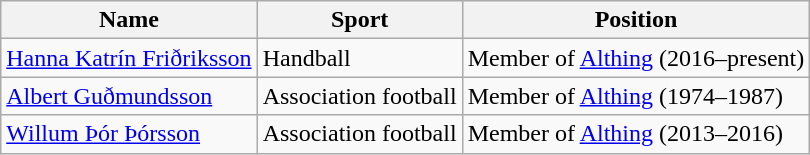<table class="wikitable sortable">
<tr>
<th>Name</th>
<th>Sport</th>
<th>Position</th>
</tr>
<tr>
<td><a href='#'>Hanna Katrín Friðriksson</a></td>
<td>Handball</td>
<td>Member of <a href='#'>Althing</a> (2016–present)</td>
</tr>
<tr>
<td data-sort-value="Guðmundsson,Albert"><a href='#'>Albert Guðmundsson</a></td>
<td>Association football</td>
<td>Member of <a href='#'>Althing</a> (1974–1987)</td>
</tr>
<tr>
<td data-sort-value="Þórsson,Willum Þór"><a href='#'>Willum Þór Þórsson</a></td>
<td>Association football</td>
<td>Member of <a href='#'>Althing</a> (2013–2016)</td>
</tr>
</table>
